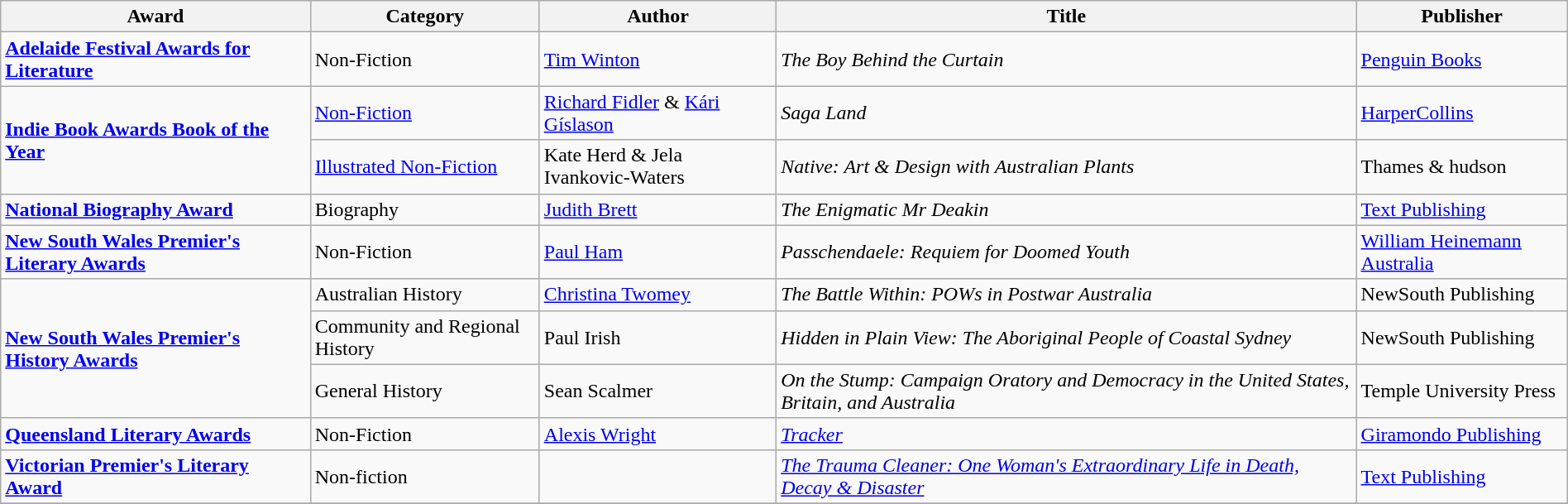<table class="wikitable" width=100%>
<tr>
<th>Award</th>
<th>Category</th>
<th>Author</th>
<th>Title</th>
<th>Publisher</th>
</tr>
<tr>
<td><strong><a href='#'>Adelaide Festival Awards for Literature</a></strong></td>
<td>Non-Fiction</td>
<td><a href='#'>Tim Winton</a></td>
<td><em>The Boy Behind the Curtain</em></td>
<td><a href='#'>Penguin Books</a></td>
</tr>
<tr>
<td rowspan=2><strong><a href='#'>Indie Book Awards Book of the Year</a></strong></td>
<td><a href='#'>Non-Fiction</a></td>
<td><a href='#'>Richard Fidler</a> & <a href='#'>Kári Gíslason</a></td>
<td><em>Saga Land</em></td>
<td><a href='#'>HarperCollins</a></td>
</tr>
<tr>
<td><a href='#'>Illustrated Non-Fiction</a></td>
<td>Kate Herd & Jela Ivankovic-Waters</td>
<td><em>Native: Art & Design with Australian Plants</em></td>
<td>Thames & hudson</td>
</tr>
<tr>
<td><strong><a href='#'>National Biography Award</a></strong></td>
<td>Biography</td>
<td><a href='#'>Judith Brett</a></td>
<td><em>The Enigmatic Mr Deakin</em></td>
<td><a href='#'>Text Publishing</a></td>
</tr>
<tr>
<td><strong><a href='#'>New South Wales Premier's Literary Awards</a></strong></td>
<td>Non-Fiction</td>
<td><a href='#'>Paul Ham</a></td>
<td><em>Passchendaele: Requiem for Doomed Youth</em></td>
<td><a href='#'>William Heinemann Australia</a></td>
</tr>
<tr>
<td rowspan=3><strong><a href='#'>New South Wales Premier's History Awards</a></strong></td>
<td>Australian History</td>
<td><a href='#'>Christina Twomey</a></td>
<td><em>The Battle Within: POWs in Postwar Australia</em></td>
<td>NewSouth Publishing</td>
</tr>
<tr>
<td>Community and Regional History</td>
<td>Paul Irish</td>
<td><em>Hidden in Plain View: The Aboriginal People of Coastal Sydney</em></td>
<td>NewSouth Publishing</td>
</tr>
<tr>
<td>General History</td>
<td>Sean Scalmer</td>
<td><em>On the Stump: Campaign Oratory and Democracy in the United States, Britain, and Australia</em></td>
<td>Temple University Press</td>
</tr>
<tr>
<td><strong><a href='#'>Queensland Literary Awards</a></strong></td>
<td>Non-Fiction</td>
<td><a href='#'>Alexis Wright</a></td>
<td><em><a href='#'>Tracker</a></em></td>
<td><a href='#'>Giramondo Publishing</a></td>
</tr>
<tr>
<td><strong><a href='#'>Victorian Premier's Literary Award</a></strong></td>
<td>Non-fiction</td>
<td></td>
<td><em><a href='#'>The Trauma Cleaner: One Woman's Extraordinary Life in Death, Decay & Disaster</a></em></td>
<td><a href='#'>Text Publishing</a></td>
</tr>
<tr>
</tr>
</table>
